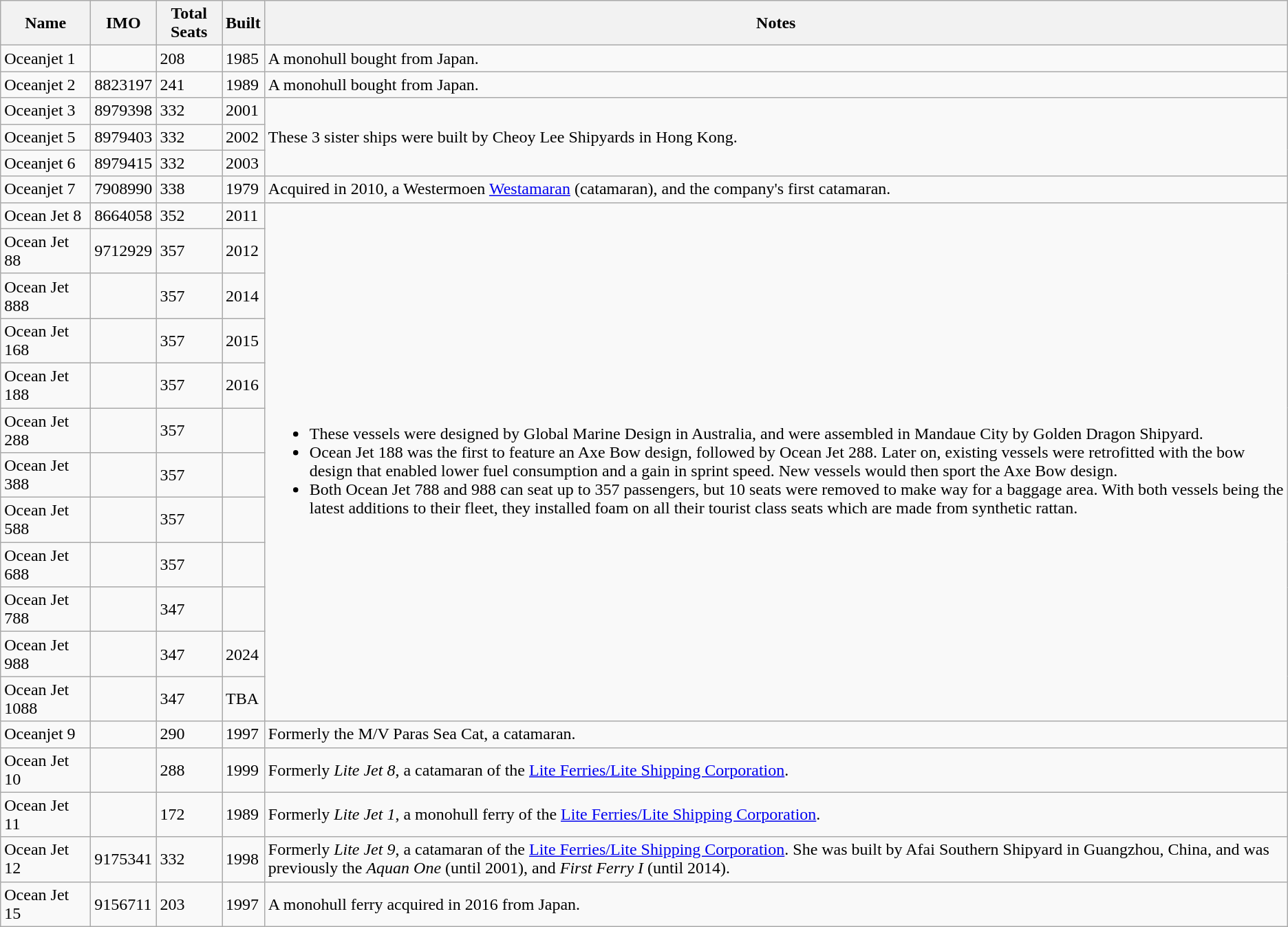<table class="wikitable sortable">
<tr>
<th width="80px">Name</th>
<th>IMO</th>
<th>Total Seats</th>
<th>Built</th>
<th>Notes</th>
</tr>
<tr>
<td>Oceanjet 1</td>
<td></td>
<td>208</td>
<td>1985</td>
<td>A monohull bought from Japan.</td>
</tr>
<tr>
<td>Oceanjet 2</td>
<td>8823197</td>
<td>241</td>
<td>1989</td>
<td>A monohull bought from Japan.</td>
</tr>
<tr>
<td>Oceanjet 3</td>
<td>8979398</td>
<td>332</td>
<td>2001</td>
<td rowspan="3">These 3 sister ships were built by Cheoy Lee Shipyards in Hong Kong.</td>
</tr>
<tr>
<td>Oceanjet 5</td>
<td>8979403</td>
<td>332</td>
<td>2002</td>
</tr>
<tr>
<td>Oceanjet 6</td>
<td>8979415</td>
<td>332</td>
<td>2003</td>
</tr>
<tr>
<td>Oceanjet 7</td>
<td>7908990</td>
<td>338</td>
<td>1979</td>
<td>Acquired in 2010, a Westermoen <a href='#'>Westamaran</a> (catamaran), and the company's first catamaran.</td>
</tr>
<tr>
<td>Ocean Jet 8</td>
<td>8664058</td>
<td>352</td>
<td>2011</td>
<td rowspan="12"><br><ul><li>These vessels were designed by Global Marine Design in Australia, and were assembled in Mandaue City by Golden Dragon Shipyard.</li><li>Ocean Jet 188 was the first to feature an Axe Bow design, followed by Ocean Jet 288. Later on, existing vessels were retrofitted with the bow design that enabled lower fuel consumption and a gain in sprint speed. New vessels would then sport the Axe Bow design.</li><li>Both Ocean Jet 788 and 988 can seat up to 357 passengers, but 10 seats were removed to make way for a baggage area. With both vessels being the latest additions to their fleet, they installed foam on all their tourist class seats which are made from synthetic rattan.</li></ul></td>
</tr>
<tr>
<td>Ocean Jet 88</td>
<td>9712929</td>
<td>357</td>
<td>2012</td>
</tr>
<tr>
<td>Ocean Jet 888</td>
<td></td>
<td>357</td>
<td>2014</td>
</tr>
<tr>
<td>Ocean Jet 168</td>
<td></td>
<td>357</td>
<td>2015</td>
</tr>
<tr>
<td>Ocean Jet 188</td>
<td></td>
<td>357</td>
<td>2016</td>
</tr>
<tr>
<td>Ocean Jet 288</td>
<td></td>
<td>357</td>
<td></td>
</tr>
<tr>
<td>Ocean Jet 388</td>
<td></td>
<td>357</td>
<td></td>
</tr>
<tr>
<td>Ocean Jet 588</td>
<td></td>
<td>357</td>
<td></td>
</tr>
<tr>
<td>Ocean Jet 688</td>
<td></td>
<td>357</td>
<td></td>
</tr>
<tr>
<td>Ocean Jet 788</td>
<td></td>
<td>347</td>
<td></td>
</tr>
<tr>
<td>Ocean Jet 988</td>
<td></td>
<td>347</td>
<td>2024</td>
</tr>
<tr>
<td>Ocean Jet 1088</td>
<td></td>
<td>347</td>
<td>TBA</td>
</tr>
<tr>
<td>Oceanjet 9</td>
<td></td>
<td>290</td>
<td>1997</td>
<td>Formerly the M/V Paras Sea Cat, a catamaran.</td>
</tr>
<tr>
<td>Ocean Jet 10</td>
<td></td>
<td>288</td>
<td>1999</td>
<td>Formerly <em>Lite Jet 8</em>, a catamaran of the <a href='#'>Lite Ferries/Lite Shipping Corporation</a>.</td>
</tr>
<tr>
<td>Ocean Jet 11</td>
<td></td>
<td>172</td>
<td>1989</td>
<td>Formerly <em>Lite Jet 1</em>, a monohull ferry of the <a href='#'>Lite Ferries/Lite Shipping Corporation</a>.</td>
</tr>
<tr>
<td>Ocean Jet 12</td>
<td>9175341</td>
<td>332</td>
<td>1998</td>
<td>Formerly <em>Lite Jet 9</em>, a catamaran of the <a href='#'>Lite Ferries/Lite Shipping Corporation</a>. She was built by Afai Southern Shipyard in Guangzhou, China, and was previously the <em>Aquan One</em> (until 2001), and <em>First Ferry I</em> (until 2014).</td>
</tr>
<tr>
<td>Ocean Jet 15</td>
<td>9156711</td>
<td>203</td>
<td>1997</td>
<td>A monohull ferry acquired in 2016 from Japan.</td>
</tr>
</table>
